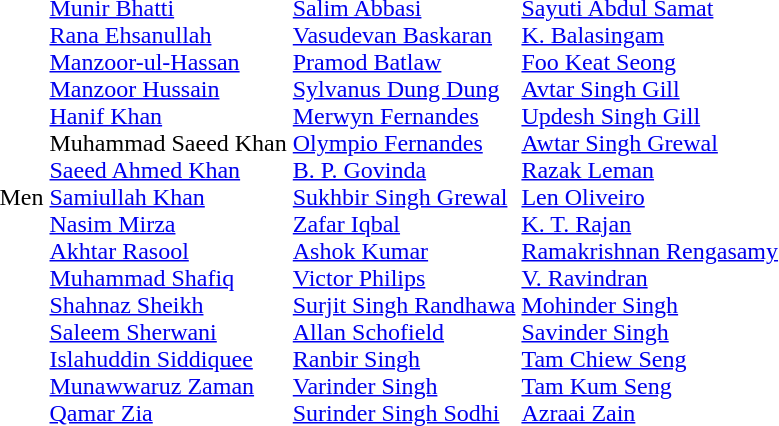<table>
<tr>
<td>Men<br></td>
<td><br><a href='#'>Munir Bhatti</a><br><a href='#'>Rana Ehsanullah</a><br><a href='#'>Manzoor-ul-Hassan</a><br><a href='#'>Manzoor Hussain</a><br><a href='#'>Hanif Khan</a><br>Muhammad Saeed Khan<br><a href='#'>Saeed Ahmed Khan</a><br><a href='#'>Samiullah Khan</a><br><a href='#'>Nasim Mirza</a><br><a href='#'>Akhtar Rasool</a><br><a href='#'>Muhammad Shafiq</a><br><a href='#'>Shahnaz Sheikh</a><br><a href='#'>Saleem Sherwani</a><br><a href='#'>Islahuddin Siddiquee</a><br><a href='#'>Munawwaruz Zaman</a><br><a href='#'>Qamar Zia</a></td>
<td><br><a href='#'>Salim Abbasi</a><br><a href='#'>Vasudevan Baskaran</a><br><a href='#'>Pramod Batlaw</a><br><a href='#'>Sylvanus Dung Dung</a><br><a href='#'>Merwyn Fernandes</a><br><a href='#'>Olympio Fernandes</a><br><a href='#'>B. P. Govinda</a><br><a href='#'>Sukhbir Singh Grewal</a><br><a href='#'>Zafar Iqbal</a><br><a href='#'>Ashok Kumar</a><br><a href='#'>Victor Philips</a><br><a href='#'>Surjit Singh Randhawa</a><br><a href='#'>Allan Schofield</a><br><a href='#'>Ranbir Singh</a><br><a href='#'>Varinder Singh</a><br><a href='#'>Surinder Singh Sodhi</a></td>
<td><br><a href='#'>Sayuti Abdul Samat</a><br><a href='#'>K. Balasingam</a><br><a href='#'>Foo Keat Seong</a><br><a href='#'>Avtar Singh Gill</a><br><a href='#'>Updesh Singh Gill</a><br><a href='#'>Awtar Singh Grewal</a><br><a href='#'>Razak Leman</a><br><a href='#'>Len Oliveiro</a><br><a href='#'>K. T. Rajan</a><br><a href='#'>Ramakrishnan Rengasamy</a><br><a href='#'>V. Ravindran</a><br><a href='#'>Mohinder Singh</a><br><a href='#'>Savinder Singh</a><br><a href='#'>Tam Chiew Seng</a><br><a href='#'>Tam Kum Seng</a><br><a href='#'>Azraai Zain</a></td>
</tr>
</table>
